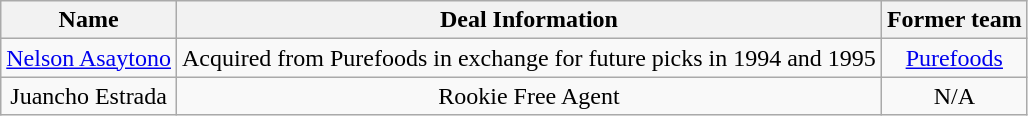<table class="wikitable sortable sortable">
<tr>
<th>Name</th>
<th>Deal Information</th>
<th>Former team</th>
</tr>
<tr style="text-align: center">
<td><a href='#'>Nelson Asaytono</a></td>
<td>Acquired from Purefoods in exchange for future picks in 1994 and 1995</td>
<td><a href='#'>Purefoods</a></td>
</tr>
<tr style="text-align: center">
<td>Juancho Estrada</td>
<td>Rookie Free Agent</td>
<td>N/A</td>
</tr>
</table>
